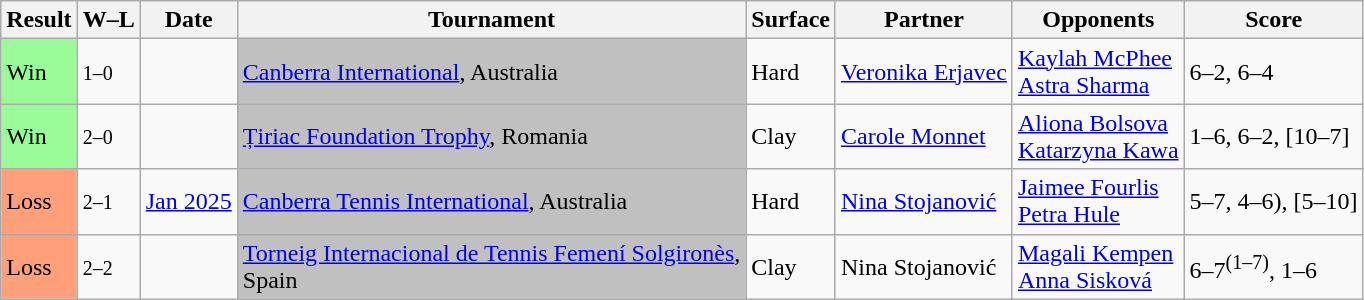<table class="sortable wikitable">
<tr>
<th>Result</th>
<th class="unsortable">W–L</th>
<th>Date</th>
<th>Tournament</th>
<th>Surface</th>
<th>Partner</th>
<th>Opponents</th>
<th class="unsortable">Score</th>
</tr>
<tr>
<td style="background:#98FB98;">Win</td>
<td><small>1–0</small></td>
<td><a href='#'></a></td>
<td bgcolor=silver><a href='#'>Canberra International</a>, Australia</td>
<td>Hard</td>
<td> <a href='#'>Veronika Erjavec</a></td>
<td> <a href='#'>Kaylah McPhee</a> <br>  <a href='#'>Astra Sharma</a></td>
<td>6–2, 6–4</td>
</tr>
<tr>
<td style="background:#98FB98;">Win</td>
<td><small>2–0</small></td>
<td><a href='#'></a></td>
<td bgcolor=silver><a href='#'>Țiriac Foundation Trophy</a>, Romania</td>
<td>Clay</td>
<td> <a href='#'>Carole Monnet</a></td>
<td> <a href='#'>Aliona Bolsova</a> <br>  <a href='#'>Katarzyna Kawa</a></td>
<td>1–6, 6–2, [10–7]</td>
</tr>
<tr>
<td style="background:#ffa07a;">Loss</td>
<td><small>2–1</small></td>
<td><a href='#'>Jan 2025</a></td>
<td bgcolor=silver><a href='#'>Canberra Tennis International</a>, Australia</td>
<td>Hard</td>
<td> <a href='#'>Nina Stojanović</a></td>
<td> <a href='#'>Jaimee Fourlis</a> <br>  <a href='#'>Petra Hule</a></td>
<td>5–7, 4–6), [5–10]</td>
</tr>
<tr>
<td style="background:#ffa07a;">Loss</td>
<td><small>2–2</small></td>
<td><a href='#'></a></td>
<td bgcolor=silver><a href='#'>Torneig Internacional de Tennis Femení Solgironès</a>, <br>Spain</td>
<td>Clay</td>
<td> Nina Stojanović</td>
<td> <a href='#'>Magali Kempen</a> <br>  <a href='#'>Anna Sisková</a></td>
<td>6–7<sup>(1–7)</sup>, 1–6</td>
</tr>
</table>
